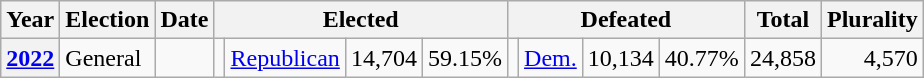<table class="wikitable">
<tr>
<th>Year</th>
<th>Election</th>
<th>Date</th>
<th colspan="4">Elected</th>
<th colspan="4">Defeated</th>
<th>Total</th>
<th>Plurality</th>
</tr>
<tr>
<th valign="top"><a href='#'>2022</a></th>
<td valign="top">General</td>
<td valign="top"></td>
<td valign="top"></td>
<td valign="top" ><a href='#'>Republican</a></td>
<td valign="top" align="right">14,704</td>
<td valign="top" align="right">59.15%</td>
<td valign="top"></td>
<td valign="top" ><a href='#'>Dem.</a></td>
<td valign="top" align="right">10,134</td>
<td valign="top" align="right">40.77%</td>
<td valign="top" align="right">24,858</td>
<td valign="top" align="right">4,570</td>
</tr>
</table>
